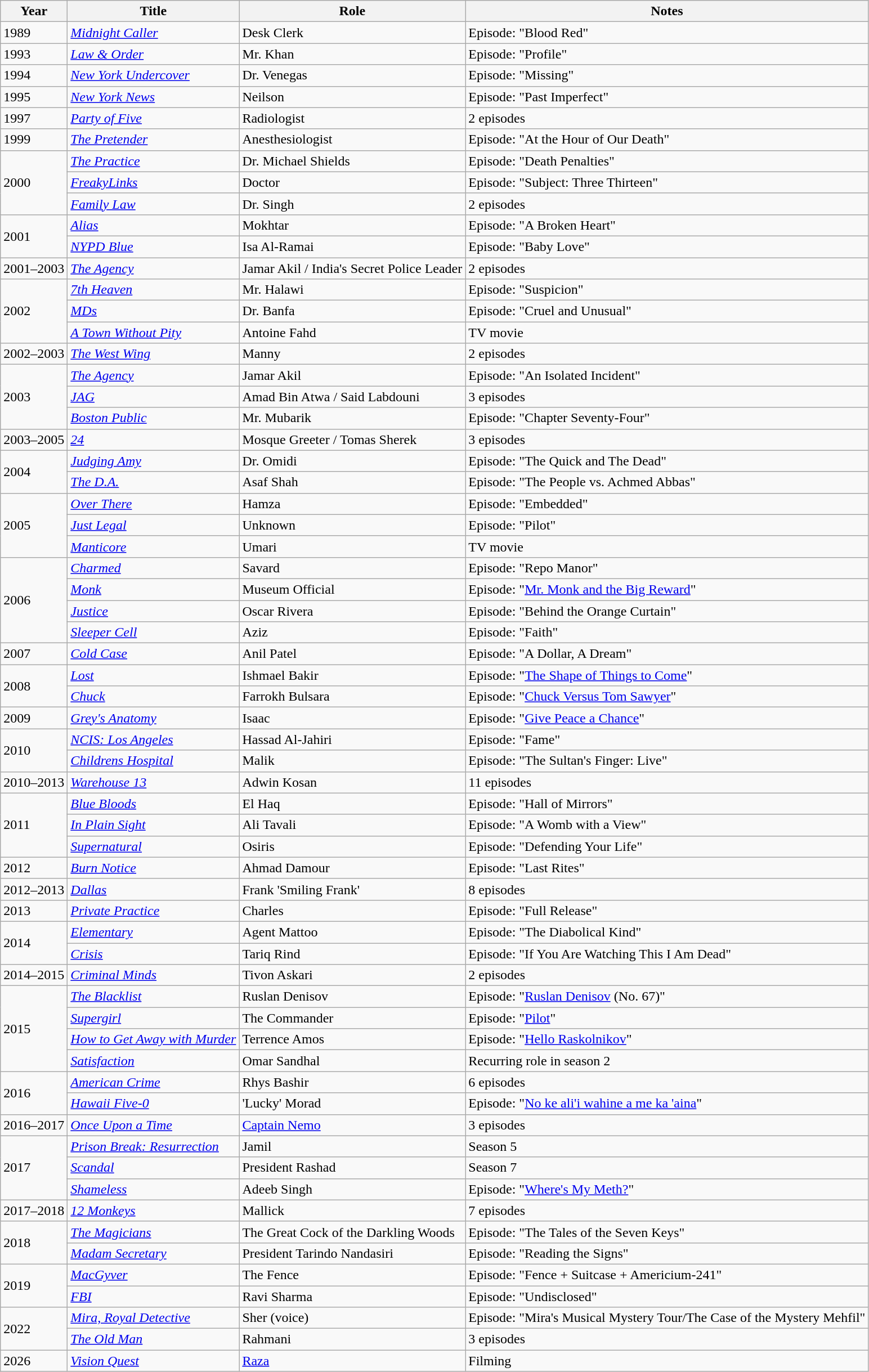<table class="wikitable sortable">
<tr>
<th>Year</th>
<th>Title</th>
<th>Role</th>
<th class="unsortable">Notes</th>
</tr>
<tr>
<td>1989</td>
<td><em><a href='#'>Midnight Caller</a></em></td>
<td>Desk Clerk</td>
<td>Episode: "Blood Red"</td>
</tr>
<tr>
<td>1993</td>
<td><em><a href='#'>Law & Order</a></em></td>
<td>Mr. Khan</td>
<td>Episode: "Profile"</td>
</tr>
<tr>
<td>1994</td>
<td><em><a href='#'>New York Undercover</a></em></td>
<td>Dr. Venegas</td>
<td>Episode: "Missing"</td>
</tr>
<tr>
<td>1995</td>
<td><em><a href='#'>New York News</a></em></td>
<td>Neilson</td>
<td>Episode: "Past Imperfect"</td>
</tr>
<tr>
<td>1997</td>
<td><em><a href='#'>Party of Five</a></em></td>
<td>Radiologist</td>
<td>2 episodes</td>
</tr>
<tr>
<td>1999</td>
<td><em><a href='#'>The Pretender</a></em></td>
<td>Anesthesiologist</td>
<td>Episode: "At the Hour of Our Death"</td>
</tr>
<tr>
<td rowspan="3">2000</td>
<td><em><a href='#'>The Practice</a></em></td>
<td>Dr. Michael Shields</td>
<td>Episode: "Death Penalties"</td>
</tr>
<tr>
<td><em><a href='#'>FreakyLinks</a></em></td>
<td>Doctor</td>
<td>Episode: "Subject: Three Thirteen"</td>
</tr>
<tr>
<td><em><a href='#'>Family Law</a></em></td>
<td>Dr. Singh</td>
<td>2 episodes</td>
</tr>
<tr>
<td rowspan="2">2001</td>
<td><em><a href='#'>Alias</a></em></td>
<td>Mokhtar</td>
<td>Episode: "A Broken Heart"</td>
</tr>
<tr>
<td><em><a href='#'>NYPD Blue</a></em></td>
<td>Isa Al-Ramai</td>
<td>Episode: "Baby Love"</td>
</tr>
<tr>
<td>2001–2003</td>
<td><em><a href='#'>The Agency</a></em></td>
<td>Jamar Akil / India's Secret Police Leader</td>
<td>2 episodes</td>
</tr>
<tr>
<td rowspan="3">2002</td>
<td><em><a href='#'>7th Heaven</a></em></td>
<td>Mr. Halawi</td>
<td>Episode: "Suspicion"</td>
</tr>
<tr>
<td><em><a href='#'>MDs</a></em></td>
<td>Dr. Banfa</td>
<td>Episode: "Cruel and Unusual"</td>
</tr>
<tr>
<td><em><a href='#'>A Town Without Pity</a></em></td>
<td>Antoine Fahd</td>
<td>TV movie</td>
</tr>
<tr>
<td>2002–2003</td>
<td><em><a href='#'>The West Wing</a></em></td>
<td>Manny</td>
<td>2 episodes</td>
</tr>
<tr>
<td rowspan="3">2003</td>
<td><em><a href='#'>The Agency</a></em></td>
<td>Jamar Akil</td>
<td>Episode: "An Isolated Incident"</td>
</tr>
<tr>
<td><em><a href='#'>JAG</a></em></td>
<td>Amad Bin Atwa / Said Labdouni</td>
<td>3 episodes</td>
</tr>
<tr>
<td><em><a href='#'>Boston Public</a></em></td>
<td>Mr. Mubarik</td>
<td>Episode: "Chapter Seventy-Four"</td>
</tr>
<tr>
<td>2003–2005</td>
<td><em><a href='#'>24</a></em></td>
<td>Mosque Greeter / Tomas Sherek</td>
<td>3 episodes</td>
</tr>
<tr>
<td rowspan="2">2004</td>
<td><em><a href='#'>Judging Amy</a></em></td>
<td>Dr. Omidi</td>
<td>Episode: "The Quick and The Dead"</td>
</tr>
<tr>
<td><em><a href='#'>The D.A.</a></em></td>
<td>Asaf Shah</td>
<td>Episode: "The People vs. Achmed Abbas"</td>
</tr>
<tr>
<td rowspan="3">2005</td>
<td><em><a href='#'>Over There</a></em></td>
<td>Hamza</td>
<td>Episode: "Embedded"</td>
</tr>
<tr>
<td><em><a href='#'>Just Legal</a></em></td>
<td>Unknown</td>
<td>Episode: "Pilot"</td>
</tr>
<tr>
<td><em><a href='#'>Manticore</a></em></td>
<td>Umari</td>
<td>TV movie</td>
</tr>
<tr>
<td rowspan="4">2006</td>
<td><em><a href='#'>Charmed</a></em></td>
<td>Savard</td>
<td>Episode: "Repo Manor"</td>
</tr>
<tr>
<td><em><a href='#'>Monk</a></em></td>
<td>Museum Official</td>
<td>Episode: "<a href='#'>Mr. Monk and the Big Reward</a>"</td>
</tr>
<tr>
<td><em><a href='#'>Justice</a></em></td>
<td>Oscar Rivera</td>
<td>Episode: "Behind the Orange Curtain"</td>
</tr>
<tr>
<td><em><a href='#'>Sleeper Cell</a></em></td>
<td>Aziz</td>
<td>Episode: "Faith"</td>
</tr>
<tr>
<td>2007</td>
<td><em><a href='#'>Cold Case</a></em></td>
<td>Anil Patel</td>
<td>Episode: "A Dollar, A Dream"</td>
</tr>
<tr>
<td rowspan="2">2008</td>
<td><em><a href='#'>Lost</a></em></td>
<td>Ishmael Bakir</td>
<td>Episode: "<a href='#'>The Shape of Things to Come</a>"</td>
</tr>
<tr>
<td><em><a href='#'>Chuck</a></em></td>
<td>Farrokh Bulsara</td>
<td>Episode: "<a href='#'>Chuck Versus Tom Sawyer</a>"</td>
</tr>
<tr>
<td>2009</td>
<td><em><a href='#'>Grey's Anatomy</a></em></td>
<td>Isaac</td>
<td>Episode: "<a href='#'>Give Peace a Chance</a>"</td>
</tr>
<tr>
<td rowspan="2">2010</td>
<td><em><a href='#'>NCIS: Los Angeles</a></em></td>
<td>Hassad Al-Jahiri</td>
<td>Episode: "Fame"</td>
</tr>
<tr>
<td><em><a href='#'>Childrens Hospital</a></em></td>
<td>Malik</td>
<td>Episode: "The Sultan's Finger: Live"</td>
</tr>
<tr>
<td>2010–2013</td>
<td><em><a href='#'>Warehouse 13</a></em></td>
<td>Adwin Kosan</td>
<td>11 episodes</td>
</tr>
<tr>
<td rowspan="3">2011</td>
<td><em><a href='#'>Blue Bloods</a></em></td>
<td>El Haq</td>
<td>Episode: "Hall of Mirrors"</td>
</tr>
<tr>
<td><em><a href='#'>In Plain Sight</a></em></td>
<td>Ali Tavali</td>
<td>Episode: "A Womb with a View"</td>
</tr>
<tr>
<td><em><a href='#'>Supernatural</a></em></td>
<td>Osiris</td>
<td>Episode: "Defending Your Life"</td>
</tr>
<tr>
<td>2012</td>
<td><em><a href='#'>Burn Notice</a></em></td>
<td>Ahmad Damour</td>
<td>Episode: "Last Rites"</td>
</tr>
<tr>
<td>2012–2013</td>
<td><em><a href='#'>Dallas</a></em></td>
<td>Frank 'Smiling Frank'</td>
<td>8 episodes</td>
</tr>
<tr>
<td>2013</td>
<td><em><a href='#'>Private Practice</a></em></td>
<td>Charles</td>
<td>Episode: "Full Release"</td>
</tr>
<tr>
<td rowspan="2">2014</td>
<td><em><a href='#'>Elementary</a></em></td>
<td>Agent Mattoo</td>
<td>Episode: "The Diabolical Kind"</td>
</tr>
<tr>
<td><em><a href='#'>Crisis</a></em></td>
<td>Tariq Rind</td>
<td>Episode: "If You Are Watching This I Am Dead"</td>
</tr>
<tr>
<td>2014–2015</td>
<td><em><a href='#'>Criminal Minds</a></em></td>
<td>Tivon Askari</td>
<td>2 episodes</td>
</tr>
<tr>
<td rowspan="4">2015</td>
<td><em><a href='#'>The Blacklist</a></em></td>
<td>Ruslan Denisov</td>
<td>Episode: "<a href='#'>Ruslan Denisov</a> (No. 67)"</td>
</tr>
<tr>
<td><em><a href='#'>Supergirl</a></em></td>
<td>The Commander</td>
<td>Episode: "<a href='#'>Pilot</a>"</td>
</tr>
<tr>
<td><em><a href='#'>How to Get Away with Murder</a></em></td>
<td>Terrence Amos</td>
<td>Episode: "<a href='#'>Hello Raskolnikov</a>"</td>
</tr>
<tr>
<td><em><a href='#'>Satisfaction</a></em></td>
<td>Omar Sandhal</td>
<td>Recurring role in season 2</td>
</tr>
<tr>
<td rowspan="2">2016</td>
<td><em><a href='#'>American Crime</a></em></td>
<td>Rhys Bashir</td>
<td>6 episodes</td>
</tr>
<tr>
<td><em><a href='#'>Hawaii Five-0</a></em></td>
<td>'Lucky' Morad</td>
<td>Episode: "<a href='#'>No ke ali'i wahine a me ka 'aina</a>"</td>
</tr>
<tr>
<td>2016–2017</td>
<td><em><a href='#'>Once Upon a Time</a></em></td>
<td><a href='#'>Captain Nemo</a></td>
<td>3 episodes</td>
</tr>
<tr>
<td rowspan="3">2017</td>
<td><em><a href='#'>Prison Break: Resurrection</a></em></td>
<td>Jamil</td>
<td>Season 5</td>
</tr>
<tr>
<td><em><a href='#'>Scandal</a></em></td>
<td>President Rashad</td>
<td>Season 7</td>
</tr>
<tr>
<td><em><a href='#'>Shameless</a></em></td>
<td>Adeeb Singh</td>
<td>Episode: "<a href='#'>Where's My Meth?</a>"</td>
</tr>
<tr>
<td>2017–2018</td>
<td><em><a href='#'>12 Monkeys</a></em></td>
<td>Mallick</td>
<td>7 episodes</td>
</tr>
<tr>
<td rowspan="2">2018</td>
<td><em><a href='#'>The Magicians</a></em></td>
<td>The Great Cock of the Darkling Woods</td>
<td>Episode: "The Tales of the Seven Keys"</td>
</tr>
<tr>
<td><em><a href='#'>Madam Secretary</a></em></td>
<td>President Tarindo Nandasiri</td>
<td>Episode: "Reading the Signs"</td>
</tr>
<tr>
<td rowspan="2">2019</td>
<td><em><a href='#'>MacGyver</a></em></td>
<td>The Fence</td>
<td>Episode: "Fence + Suitcase + Americium-241"</td>
</tr>
<tr>
<td><em><a href='#'>FBI</a></em></td>
<td>Ravi Sharma</td>
<td>Episode: "Undisclosed"</td>
</tr>
<tr>
<td rowspan="2">2022</td>
<td><em><a href='#'>Mira, Royal Detective</a></em></td>
<td>Sher (voice)</td>
<td>Episode: "Mira's Musical Mystery Tour/The Case of the Mystery Mehfil"</td>
</tr>
<tr>
<td><em><a href='#'>The Old Man</a></em></td>
<td>Rahmani</td>
<td>3 episodes</td>
</tr>
<tr>
<td>2026</td>
<td><em><a href='#'>Vision Quest</a></em></td>
<td><a href='#'>Raza</a></td>
<td>Filming</td>
</tr>
</table>
